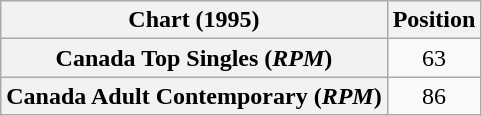<table class="wikitable plainrowheaders" style="text-align:center">
<tr>
<th scope="col">Chart (1995)</th>
<th scope="col">Position</th>
</tr>
<tr>
<th scope="row">Canada Top Singles (<em>RPM</em>)</th>
<td>63</td>
</tr>
<tr>
<th scope="row">Canada Adult Contemporary (<em>RPM</em>)</th>
<td>86</td>
</tr>
</table>
